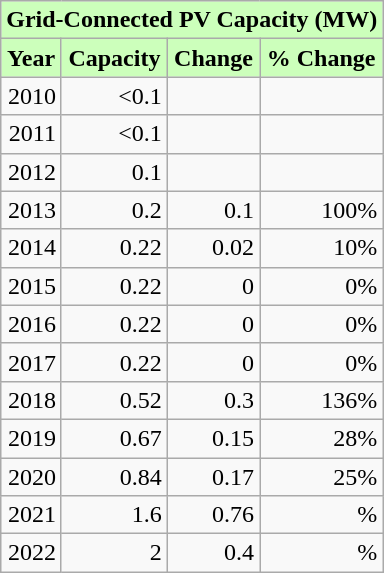<table class="wikitable" style="text-align:right;">
<tr>
<th colspan="4" style="background-color: #cfb;">Grid-Connected PV Capacity (MW)</th>
</tr>
<tr>
<th style="background-color: #cfb;">Year</th>
<th style="background-color: #cfb;">Capacity</th>
<th style="background-color: #cfb;">Change</th>
<th style="background-color: #cfb;">% Change</th>
</tr>
<tr>
<td>2010</td>
<td><0.1</td>
<td></td>
<td></td>
</tr>
<tr>
<td>2011</td>
<td><0.1</td>
<td></td>
<td></td>
</tr>
<tr>
<td>2012</td>
<td>0.1</td>
<td></td>
<td></td>
</tr>
<tr>
<td>2013</td>
<td>0.2</td>
<td>0.1</td>
<td>100%</td>
</tr>
<tr>
<td>2014</td>
<td>0.22</td>
<td>0.02</td>
<td>10%</td>
</tr>
<tr>
<td>2015</td>
<td>0.22</td>
<td>0</td>
<td>0%</td>
</tr>
<tr>
<td>2016</td>
<td>0.22</td>
<td>0</td>
<td>0%</td>
</tr>
<tr>
<td>2017</td>
<td>0.22</td>
<td>0</td>
<td>0%</td>
</tr>
<tr>
<td>2018</td>
<td>0.52</td>
<td>0.3</td>
<td>136%</td>
</tr>
<tr>
<td>2019</td>
<td>0.67</td>
<td>0.15</td>
<td>28%</td>
</tr>
<tr>
<td>2020</td>
<td>0.84</td>
<td>0.17</td>
<td>25%</td>
</tr>
<tr>
<td>2021</td>
<td>1.6</td>
<td>0.76</td>
<td>%</td>
</tr>
<tr>
<td>2022</td>
<td>2</td>
<td>0.4</td>
<td>%</td>
</tr>
</table>
